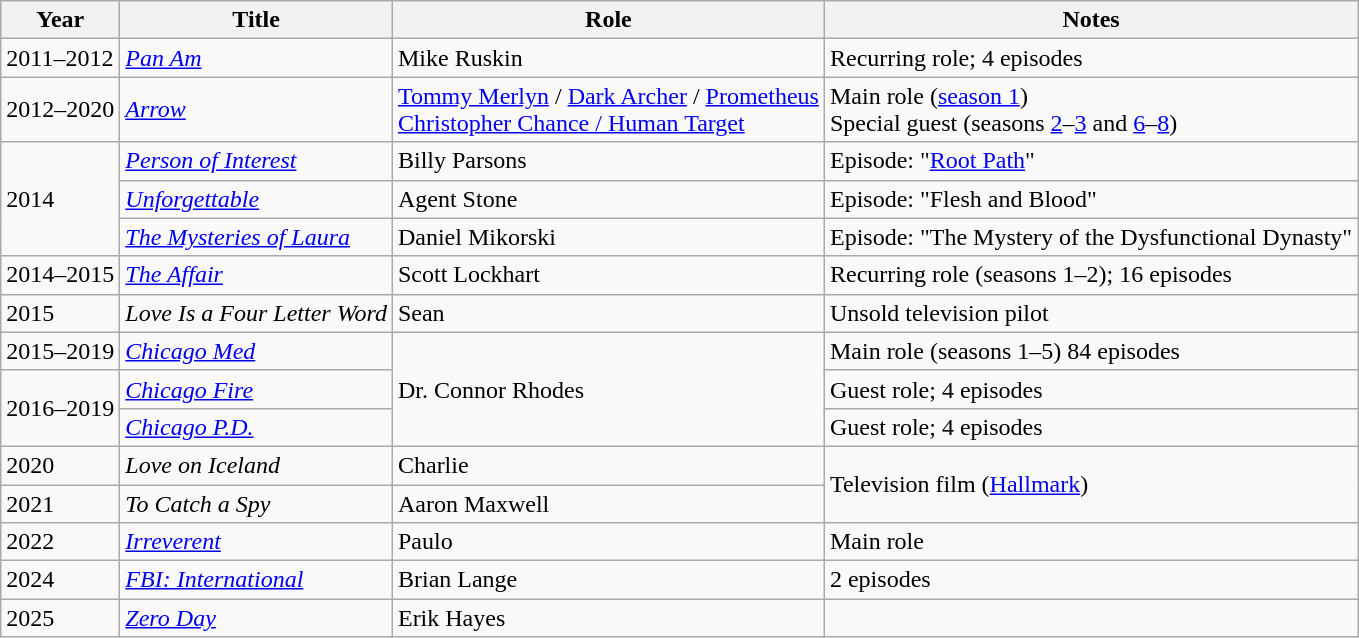<table class="wikitable sortable">
<tr>
<th>Year</th>
<th>Title</th>
<th>Role</th>
<th class="unsortable">Notes</th>
</tr>
<tr>
<td>2011–2012</td>
<td><em><a href='#'>Pan Am</a></em></td>
<td>Mike Ruskin</td>
<td>Recurring role; 4 episodes</td>
</tr>
<tr>
<td>2012–2020</td>
<td><em><a href='#'>Arrow</a></em></td>
<td><a href='#'>Tommy Merlyn</a> / <a href='#'>Dark Archer</a> / <a href='#'>Prometheus</a><br><a href='#'>Christopher Chance / Human Target</a></td>
<td>Main role (<a href='#'>season 1</a>)<br>Special guest (seasons <a href='#'>2</a>–<a href='#'>3</a> and <a href='#'>6</a>–<a href='#'>8</a>)</td>
</tr>
<tr>
<td rowspan="3">2014</td>
<td><em><a href='#'>Person of Interest</a></em></td>
<td>Billy Parsons</td>
<td>Episode: "<a href='#'>Root Path</a>"</td>
</tr>
<tr>
<td><em><a href='#'>Unforgettable</a></em></td>
<td>Agent Stone</td>
<td>Episode: "Flesh and Blood"</td>
</tr>
<tr>
<td><em><a href='#'>The Mysteries of Laura</a></em></td>
<td>Daniel Mikorski</td>
<td>Episode: "The Mystery of the Dysfunctional Dynasty"</td>
</tr>
<tr>
<td>2014–2015</td>
<td><em><a href='#'>The Affair</a></em></td>
<td>Scott Lockhart</td>
<td>Recurring role (seasons 1–2); 16 episodes</td>
</tr>
<tr>
<td>2015</td>
<td><em>Love Is a Four Letter Word</em></td>
<td>Sean</td>
<td>Unsold television pilot</td>
</tr>
<tr>
<td>2015–2019</td>
<td><em><a href='#'>Chicago Med</a></em></td>
<td rowspan=3>Dr. Connor Rhodes</td>
<td>Main role (seasons 1–5) 84 episodes</td>
</tr>
<tr>
<td rowspan="2">2016–2019</td>
<td><em><a href='#'>Chicago Fire</a></em></td>
<td>Guest role; 4 episodes</td>
</tr>
<tr>
<td><em><a href='#'>Chicago P.D.</a></em></td>
<td>Guest role; 4 episodes</td>
</tr>
<tr>
<td>2020</td>
<td><em>Love on Iceland</em></td>
<td>Charlie</td>
<td rowspan=2>Television film (<a href='#'>Hallmark</a>)</td>
</tr>
<tr>
<td>2021</td>
<td><em>To Catch a Spy</em></td>
<td>Aaron Maxwell</td>
</tr>
<tr>
<td>2022</td>
<td><em><a href='#'>Irreverent</a></em></td>
<td>Paulo</td>
<td>Main role</td>
</tr>
<tr>
<td>2024</td>
<td><em><a href='#'>FBI: International</a></em></td>
<td>Brian Lange</td>
<td>2 episodes</td>
</tr>
<tr>
<td>2025</td>
<td><em><a href='#'>Zero Day</a></em></td>
<td>Erik Hayes</td>
<td></td>
</tr>
</table>
